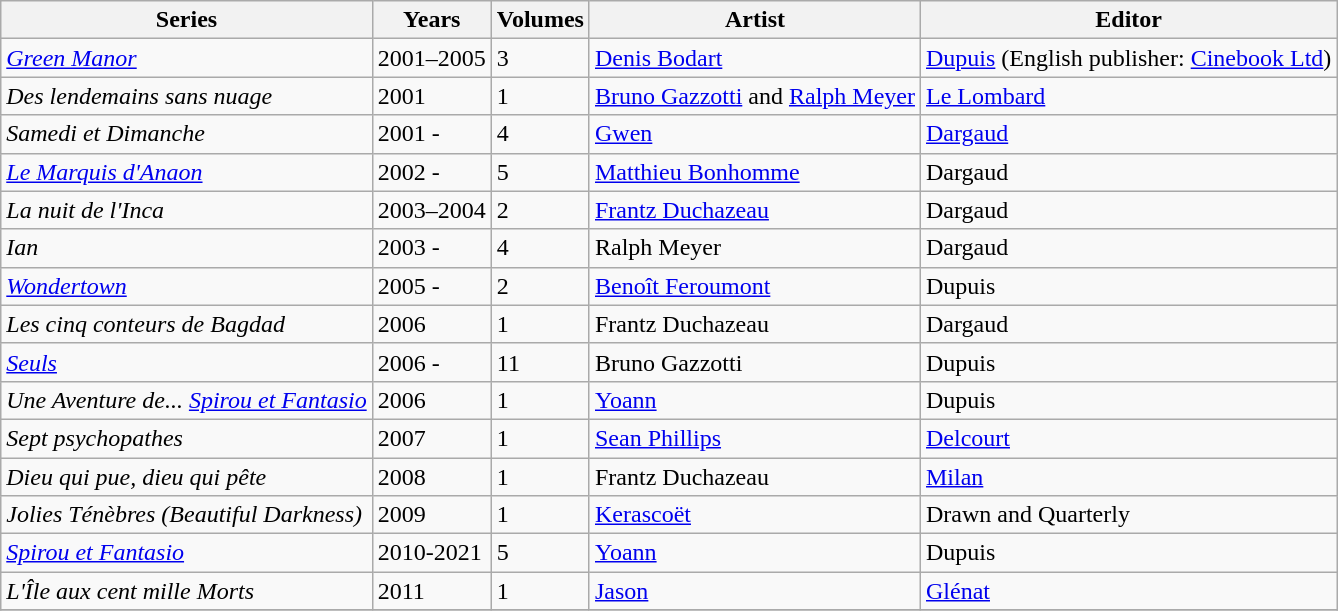<table class="wikitable" id="noveltable" border="1">
<tr>
<th>Series</th>
<th>Years</th>
<th>Volumes</th>
<th>Artist</th>
<th>Editor</th>
</tr>
<tr align="left">
<td><em><a href='#'>Green Manor</a></em></td>
<td>2001–2005</td>
<td>3</td>
<td><a href='#'>Denis Bodart</a></td>
<td><a href='#'>Dupuis</a> (English publisher: <a href='#'>Cinebook Ltd</a>)</td>
</tr>
<tr>
<td><em>Des lendemains sans nuage</em></td>
<td>2001</td>
<td>1</td>
<td><a href='#'>Bruno Gazzotti</a> and <a href='#'>Ralph Meyer</a></td>
<td><a href='#'>Le Lombard</a></td>
</tr>
<tr>
<td><em>Samedi et Dimanche</em></td>
<td>2001 -</td>
<td>4</td>
<td><a href='#'>Gwen</a></td>
<td><a href='#'>Dargaud</a></td>
</tr>
<tr>
<td><em><a href='#'>Le Marquis d'Anaon</a></em></td>
<td>2002 -</td>
<td>5</td>
<td><a href='#'>Matthieu Bonhomme</a></td>
<td>Dargaud</td>
</tr>
<tr>
<td><em>La nuit de l'Inca</em></td>
<td>2003–2004</td>
<td>2</td>
<td><a href='#'>Frantz Duchazeau</a></td>
<td>Dargaud</td>
</tr>
<tr>
<td><em>Ian</em></td>
<td>2003 -</td>
<td>4</td>
<td>Ralph Meyer</td>
<td>Dargaud</td>
</tr>
<tr>
<td><em><a href='#'>Wondertown</a></em></td>
<td>2005 -</td>
<td>2</td>
<td><a href='#'>Benoît Feroumont</a></td>
<td>Dupuis</td>
</tr>
<tr>
<td><em>Les cinq conteurs de Bagdad</em></td>
<td>2006</td>
<td>1</td>
<td>Frantz Duchazeau</td>
<td>Dargaud</td>
</tr>
<tr>
<td><em><a href='#'>Seuls</a></em></td>
<td>2006 -</td>
<td>11</td>
<td>Bruno Gazzotti</td>
<td>Dupuis</td>
</tr>
<tr>
<td><em>Une Aventure de... <a href='#'>Spirou et Fantasio</a></em></td>
<td>2006</td>
<td>1</td>
<td><a href='#'>Yoann</a></td>
<td>Dupuis</td>
</tr>
<tr>
<td><em>Sept psychopathes</em></td>
<td>2007</td>
<td>1</td>
<td><a href='#'>Sean Phillips</a></td>
<td><a href='#'>Delcourt</a></td>
</tr>
<tr>
<td><em>Dieu qui pue, dieu qui pête</em></td>
<td>2008</td>
<td>1</td>
<td>Frantz Duchazeau</td>
<td><a href='#'>Milan</a></td>
</tr>
<tr>
<td><em>Jolies Ténèbres (Beautiful Darkness)</em></td>
<td>2009</td>
<td>1</td>
<td><a href='#'>Kerascoët</a></td>
<td>Drawn and Quarterly</td>
</tr>
<tr>
<td><em><a href='#'>Spirou et Fantasio</a></em></td>
<td>2010-2021</td>
<td>5</td>
<td><a href='#'>Yoann</a></td>
<td>Dupuis</td>
</tr>
<tr>
<td><em>L'Île aux cent mille Morts</em></td>
<td>2011</td>
<td>1</td>
<td><a href='#'>Jason</a></td>
<td><a href='#'>Glénat</a></td>
</tr>
<tr>
</tr>
</table>
